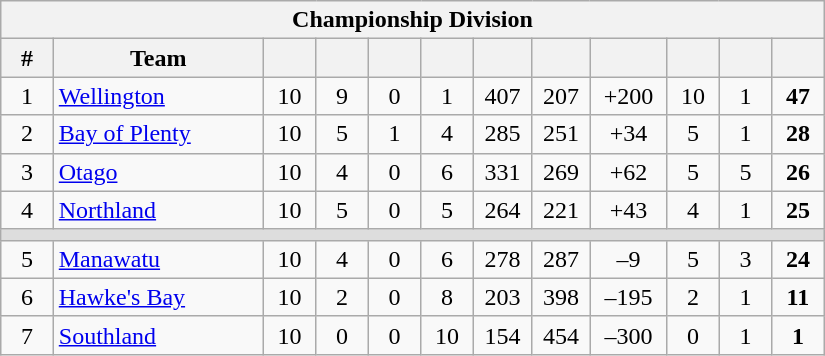<table class="wikitable" width="550px" style="text-align:center">
<tr>
<th colspan="12">Championship Division</th>
</tr>
<tr>
<th style="width:5%">#</th>
<th style="width:20%">Team</th>
<th style="width:5%"></th>
<th style="width:5%"></th>
<th style="width:5%"></th>
<th style="width:5%"></th>
<th style="width:5%"></th>
<th style="width:5%"></th>
<th style="width:7%"></th>
<th style="width:5%"></th>
<th style="width:5%"></th>
<th style="width:5%"></th>
</tr>
<tr>
<td>1</td>
<td style="text-align:left"><a href='#'>Wellington</a></td>
<td>10</td>
<td>9</td>
<td>0</td>
<td>1</td>
<td>407</td>
<td>207</td>
<td>+200</td>
<td>10</td>
<td>1</td>
<td><strong>47</strong></td>
</tr>
<tr>
<td>2</td>
<td style="text-align:left"><a href='#'>Bay of Plenty</a></td>
<td>10</td>
<td>5</td>
<td>1</td>
<td>4</td>
<td>285</td>
<td>251</td>
<td>+34</td>
<td>5</td>
<td>1</td>
<td><strong>28</strong></td>
</tr>
<tr>
<td>3</td>
<td style="text-align:left"><a href='#'>Otago</a></td>
<td>10</td>
<td>4</td>
<td>0</td>
<td>6</td>
<td>331</td>
<td>269</td>
<td>+62</td>
<td>5</td>
<td>5</td>
<td><strong>26</strong></td>
</tr>
<tr>
<td>4</td>
<td style="text-align:left"><a href='#'>Northland</a></td>
<td>10</td>
<td>5</td>
<td>0</td>
<td>5</td>
<td>264</td>
<td>221</td>
<td>+43</td>
<td>4</td>
<td>1</td>
<td><strong>25</strong></td>
</tr>
<tr>
<td colspan=12 style="background-color:#DDDDDD"></td>
</tr>
<tr>
<td>5</td>
<td style="text-align:left"><a href='#'>Manawatu</a></td>
<td>10</td>
<td>4</td>
<td>0</td>
<td>6</td>
<td>278</td>
<td>287</td>
<td>–9</td>
<td>5</td>
<td>3</td>
<td><strong>24</strong></td>
</tr>
<tr>
<td>6</td>
<td style="text-align:left"><a href='#'>Hawke's Bay</a></td>
<td>10</td>
<td>2</td>
<td>0</td>
<td>8</td>
<td>203</td>
<td>398</td>
<td>–195</td>
<td>2</td>
<td>1</td>
<td><strong>11</strong></td>
</tr>
<tr>
<td>7</td>
<td style="text-align:left"><a href='#'>Southland</a></td>
<td>10</td>
<td>0</td>
<td>0</td>
<td>10</td>
<td>154</td>
<td>454</td>
<td>–300</td>
<td>0</td>
<td>1</td>
<td><strong>1</strong></td>
</tr>
</table>
